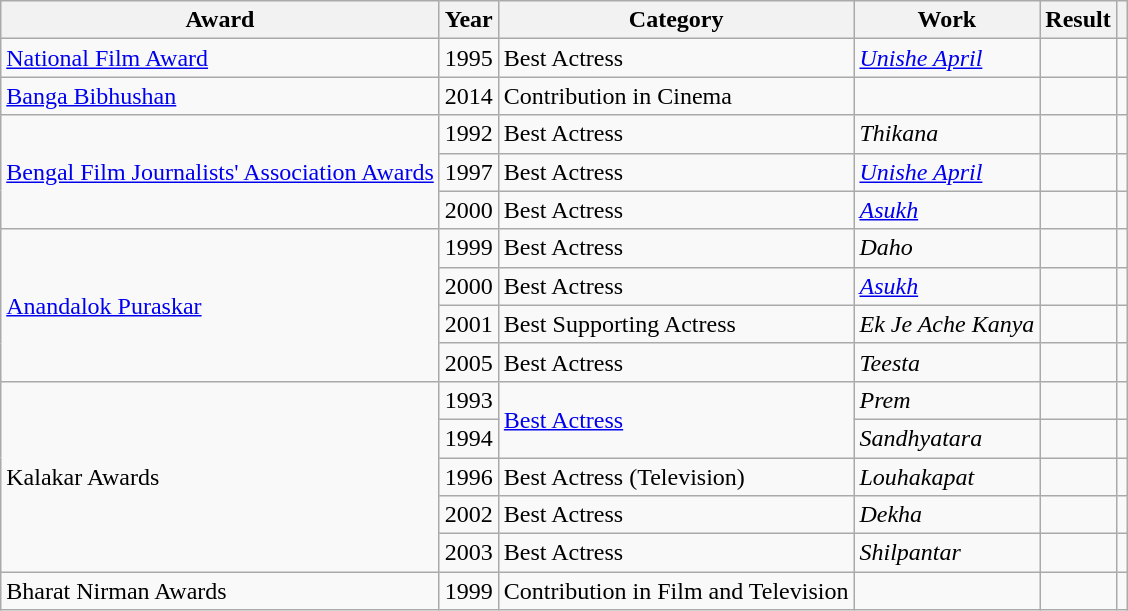<table class="wikitable">
<tr>
<th>Award</th>
<th>Year</th>
<th>Category</th>
<th>Work</th>
<th>Result</th>
<th></th>
</tr>
<tr>
<td><a href='#'>National Film Award</a></td>
<td>1995</td>
<td>Best Actress</td>
<td><em><a href='#'>Unishe April</a></em></td>
<td></td>
<td></td>
</tr>
<tr>
<td><a href='#'>Banga Bibhushan</a></td>
<td>2014</td>
<td>Contribution in Cinema</td>
<td></td>
<td></td>
<td></td>
</tr>
<tr>
<td rowspan="3"><a href='#'>Bengal Film Journalists' Association Awards</a></td>
<td>1992</td>
<td>Best Actress</td>
<td><em>Thikana</em></td>
<td></td>
<td></td>
</tr>
<tr>
<td>1997</td>
<td>Best Actress</td>
<td><em><a href='#'>Unishe April</a></em></td>
<td></td>
<td></td>
</tr>
<tr>
<td>2000</td>
<td>Best Actress</td>
<td><em><a href='#'>Asukh</a></em></td>
<td></td>
<td></td>
</tr>
<tr>
<td rowspan="4"><a href='#'>Anandalok Puraskar</a></td>
<td>1999</td>
<td>Best Actress</td>
<td><em>Daho</em></td>
<td></td>
<td></td>
</tr>
<tr>
<td>2000</td>
<td>Best Actress</td>
<td><em><a href='#'>Asukh</a></em></td>
<td></td>
<td></td>
</tr>
<tr>
<td>2001</td>
<td>Best Supporting Actress</td>
<td><em>Ek Je Ache Kanya</em></td>
<td></td>
<td></td>
</tr>
<tr>
<td>2005</td>
<td>Best Actress</td>
<td><em>Teesta</em></td>
<td></td>
<td></td>
</tr>
<tr>
<td rowspan="5">Kalakar Awards</td>
<td>1993</td>
<td rowspan="2"><a href='#'>Best Actress</a></td>
<td><em>Prem</em></td>
<td></td>
<td></td>
</tr>
<tr>
<td>1994</td>
<td><em>Sandhyatara</em></td>
<td></td>
<td></td>
</tr>
<tr>
<td>1996</td>
<td>Best Actress (Television)</td>
<td><em>Louhakapat</em></td>
<td></td>
<td></td>
</tr>
<tr>
<td>2002</td>
<td>Best Actress</td>
<td><em>Dekha</em></td>
<td></td>
<td></td>
</tr>
<tr>
<td>2003</td>
<td>Best Actress</td>
<td><em>Shilpantar</em></td>
<td></td>
<td></td>
</tr>
<tr>
<td rowspan="1">Bharat Nirman Awards</td>
<td>1999</td>
<td>Contribution in Film and Television</td>
<td></td>
<td></td>
<td></td>
</tr>
</table>
